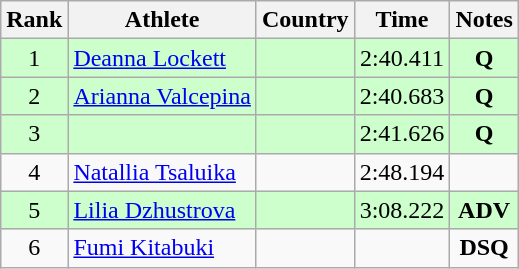<table class="wikitable sortable" style="text-align:center">
<tr>
<th>Rank</th>
<th>Athlete</th>
<th>Country</th>
<th>Time</th>
<th>Notes</th>
</tr>
<tr bgcolor="#ccffcc">
<td>1</td>
<td align=left><a href='#'>Deanna Lockett</a></td>
<td align=left></td>
<td>2:40.411</td>
<td><strong>Q</strong></td>
</tr>
<tr bgcolor="#ccffcc">
<td>2</td>
<td align=left><a href='#'>Arianna Valcepina</a></td>
<td align=left></td>
<td>2:40.683</td>
<td><strong>Q</strong></td>
</tr>
<tr bgcolor="#ccffcc">
<td>3</td>
<td align=left></td>
<td align=left></td>
<td>2:41.626</td>
<td><strong>Q</strong></td>
</tr>
<tr>
<td>4</td>
<td align=left><a href='#'>Natallia Tsaluika</a></td>
<td align=left></td>
<td>2:48.194</td>
<td></td>
</tr>
<tr bgcolor="#ccffcc">
<td>5</td>
<td align=left><a href='#'>Lilia Dzhustrova</a></td>
<td align=left></td>
<td>3:08.222</td>
<td><strong>ADV</strong></td>
</tr>
<tr>
<td>6</td>
<td align=left><a href='#'>Fumi Kitabuki</a></td>
<td align=left></td>
<td></td>
<td><strong>DSQ</strong></td>
</tr>
</table>
